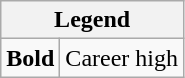<table class="wikitable mw-collapsible mw-collapsed">
<tr>
<th colspan="2">Legend</th>
</tr>
<tr>
<td><strong>Bold</strong></td>
<td>Career high</td>
</tr>
</table>
